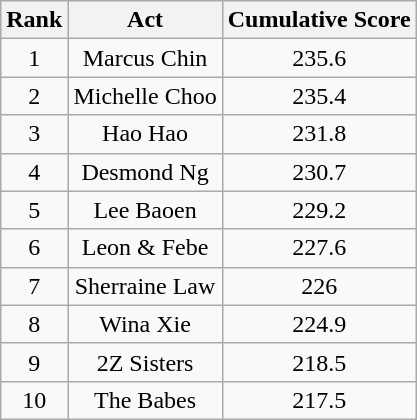<table class="wikitable plainrowheaders" style="text-align:center;">
<tr>
<th scope="col">Rank</th>
<th scope="col">Act</th>
<th scope="col">Cumulative Score</th>
</tr>
<tr>
<td>1</td>
<td>Marcus Chin</td>
<td>235.6</td>
</tr>
<tr>
<td>2</td>
<td>Michelle Choo</td>
<td>235.4</td>
</tr>
<tr>
<td>3</td>
<td>Hao Hao</td>
<td>231.8</td>
</tr>
<tr>
<td>4</td>
<td>Desmond Ng</td>
<td>230.7</td>
</tr>
<tr>
<td>5</td>
<td>Lee Baoen</td>
<td>229.2</td>
</tr>
<tr>
<td>6</td>
<td>Leon & Febe</td>
<td>227.6</td>
</tr>
<tr>
<td>7</td>
<td>Sherraine Law</td>
<td>226</td>
</tr>
<tr>
<td>8</td>
<td>Wina Xie</td>
<td>224.9</td>
</tr>
<tr>
<td>9</td>
<td>2Z Sisters</td>
<td>218.5</td>
</tr>
<tr>
<td>10</td>
<td>The Babes</td>
<td>217.5</td>
</tr>
</table>
